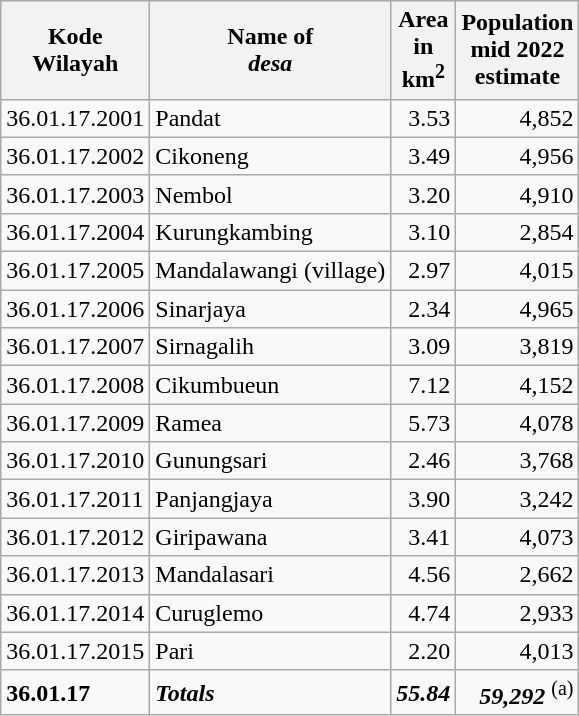<table class="wikitable">
<tr>
<th>Kode <br>Wilayah</th>
<th>Name of <br> <em>desa</em></th>
<th>Area <br>in <br>km<sup>2</sup></th>
<th>Population<br>mid 2022<br>estimate</th>
</tr>
<tr>
<td>36.01.17.2001</td>
<td>Pandat</td>
<td align="right">3.53</td>
<td align="right">4,852</td>
</tr>
<tr>
<td>36.01.17.2002</td>
<td>Cikoneng</td>
<td align="right">3.49</td>
<td align="right">4,956</td>
</tr>
<tr>
<td>36.01.17.2003</td>
<td>Nembol</td>
<td align="right">3.20</td>
<td align="right">4,910</td>
</tr>
<tr>
<td>36.01.17.2004</td>
<td>Kurungkambing</td>
<td align="right">3.10</td>
<td align="right">2,854</td>
</tr>
<tr>
<td>36.01.17.2005</td>
<td>Mandalawangi (village)</td>
<td align="right">2.97</td>
<td align="right">4,015</td>
</tr>
<tr>
<td>36.01.17.2006</td>
<td>Sinarjaya</td>
<td align="right">2.34</td>
<td align="right">4,965</td>
</tr>
<tr>
<td>36.01.17.2007</td>
<td>Sirnagalih</td>
<td align="right">3.09</td>
<td align="right">3,819</td>
</tr>
<tr>
<td>36.01.17.2008</td>
<td>Cikumbueun</td>
<td align="right">7.12</td>
<td align="right">4,152</td>
</tr>
<tr>
<td>36.01.17.2009</td>
<td>Ramea</td>
<td align="right">5.73</td>
<td align="right">4,078</td>
</tr>
<tr>
<td>36.01.17.2010</td>
<td>Gunungsari</td>
<td align="right">2.46</td>
<td align="right">3,768</td>
</tr>
<tr>
<td>36.01.17.2011</td>
<td>Panjangjaya</td>
<td align="right">3.90</td>
<td align="right">3,242</td>
</tr>
<tr>
<td>36.01.17.2012</td>
<td>Giripawana</td>
<td align="right">3.41</td>
<td align="right">4,073</td>
</tr>
<tr>
<td>36.01.17.2013</td>
<td>Mandalasari</td>
<td align="right">4.56</td>
<td align="right">2,662</td>
</tr>
<tr>
<td>36.01.17.2014</td>
<td>Curuglemo</td>
<td align="right">4.74</td>
<td align="right">2,933</td>
</tr>
<tr>
<td>36.01.17.2015</td>
<td>Pari</td>
<td align="right">2.20</td>
<td align="right">4,013</td>
</tr>
<tr>
<td><strong>36.01.17</strong></td>
<td><strong><em>Totals</em></strong></td>
<td align="right"><strong><em>55.84</em></strong></td>
<td align="right"><strong><em>59,292</em></strong> <sup>(a)</sup></td>
</tr>
</table>
